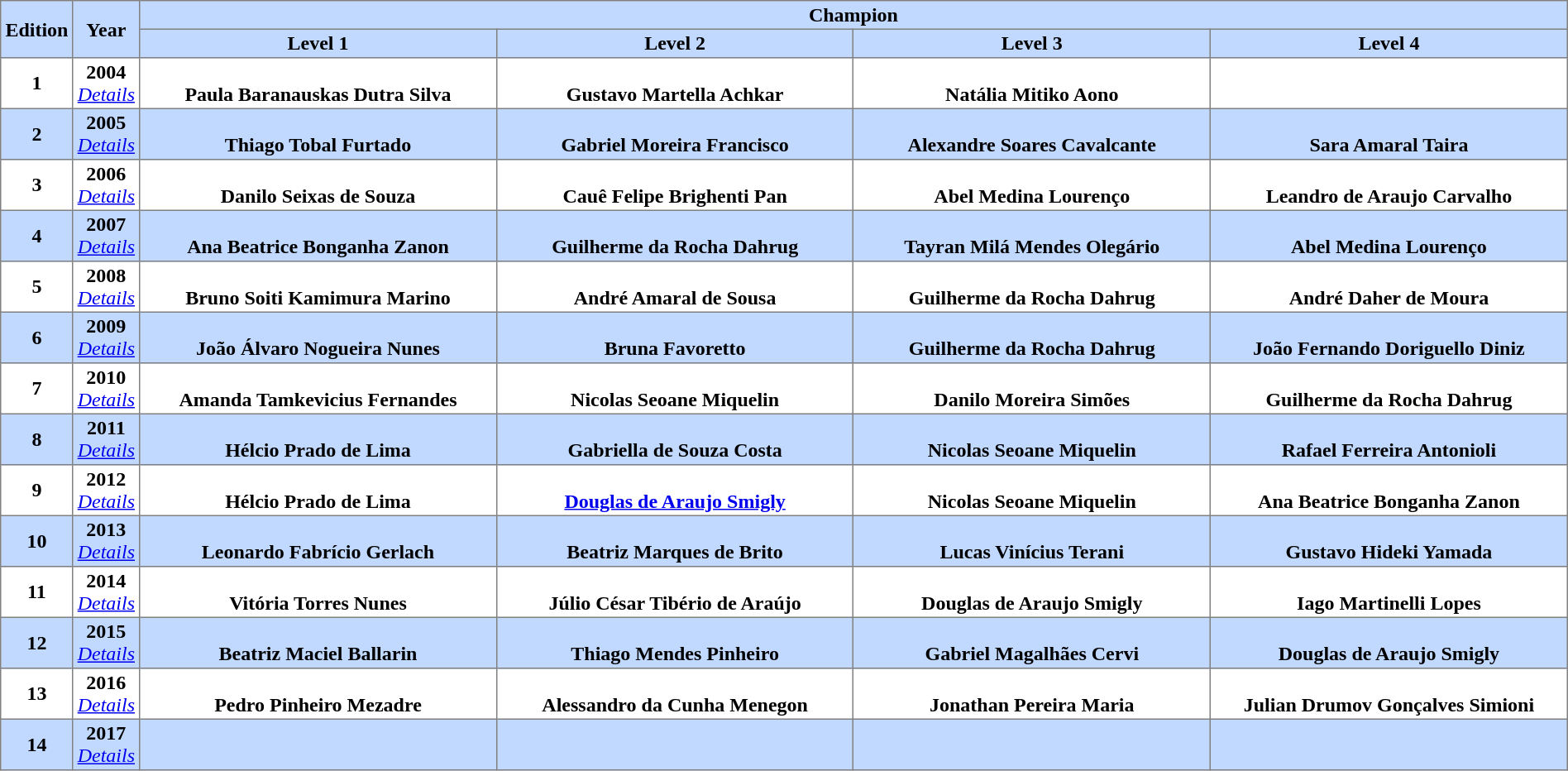<table class="toccolours" border="1" cellpadding="2" style="border-collapse: collapse; text-align: center; width: 100%; margin: 0 auto;">
<tr style="background: #C1D8FF;">
<th rowspan="2" width="1%">Edition</th>
<th rowspan="2" width="1%">Year</th>
<th colspan="4" !rowspan="2">Champion</th>
</tr>
<tr style="background: #C1D8FF;">
<th width="19%">Level 1</th>
<th width="19%">Level 2</th>
<th width="19%">Level 3</th>
<th width="19%">Level 4</th>
</tr>
<tr>
<td><strong>1</strong></td>
<td><strong>2004</strong><br><em><a href='#'>Details</a></em></td>
<td> <br>  <strong>Paula Baranauskas Dutra Silva</strong></td>
<td> <br>  <strong>Gustavo Martella Achkar</strong></td>
<td> <br>  <strong>Natália Mitiko Aono</strong></td>
<td></td>
</tr>
<tr style="background: #C1D8FF;">
<td><strong>2</strong></td>
<td><strong>2005</strong><br><em><a href='#'>Details</a></em></td>
<td> <br>  <strong>Thiago Tobal Furtado</strong></td>
<td> <br>  <strong>Gabriel Moreira Francisco</strong></td>
<td> <br>  <strong>Alexandre Soares Cavalcante</strong></td>
<td> <br>  <strong>Sara Amaral Taira</strong></td>
</tr>
<tr>
<td><strong>3</strong></td>
<td><strong>2006</strong><br><em><a href='#'>Details</a></em></td>
<td> <br>  <strong>Danilo Seixas de Souza</strong></td>
<td> <br>  <strong>Cauê Felipe Brighenti Pan</strong></td>
<td> <br>  <strong>Abel Medina Lourenço</strong></td>
<td> <br>  <strong>Leandro de Araujo Carvalho</strong></td>
</tr>
<tr style="background: #C1D8FF;">
<td><strong>4</strong></td>
<td><strong>2007</strong><br><em><a href='#'>Details</a></em></td>
<td> <br>  <strong>Ana Beatrice Bonganha Zanon</strong></td>
<td> <br>  <strong>Guilherme da Rocha Dahrug</strong></td>
<td> <br>  <strong>Tayran Milá Mendes Olegário</strong></td>
<td> <br>  <strong>Abel Medina Lourenço</strong></td>
</tr>
<tr>
<td><strong>5</strong></td>
<td><strong>2008</strong><br><em><a href='#'>Details</a></em></td>
<td> <br>  <strong>Bruno Soiti Kamimura Marino</strong></td>
<td> <br>  <strong>André Amaral de Sousa</strong></td>
<td> <br>  <strong>Guilherme da Rocha Dahrug</strong></td>
<td> <br>  <strong>André Daher de Moura</strong></td>
</tr>
<tr style="background: #C1D8FF;">
<td><strong>6</strong></td>
<td><strong>2009</strong><br><em><a href='#'>Details</a></em></td>
<td> <br>  <strong>João Álvaro Nogueira Nunes</strong></td>
<td> <br>  <strong>Bruna Favoretto</strong></td>
<td> <br>  <strong>Guilherme da Rocha Dahrug</strong></td>
<td> <br>  <strong>João Fernando Doriguello Diniz</strong></td>
</tr>
<tr>
<td><strong>7</strong></td>
<td><strong>2010</strong><br><em><a href='#'>Details</a></em></td>
<td> <br>  <strong>Amanda Tamkevicius Fernandes</strong></td>
<td> <br>  <strong>Nicolas Seoane Miquelin</strong></td>
<td> <br>  <strong>Danilo Moreira Simões</strong></td>
<td> <br>  <strong>Guilherme da Rocha Dahrug</strong></td>
</tr>
<tr style="background: #C1D8FF;">
<td><strong>8</strong></td>
<td><strong>2011</strong><br><em><a href='#'>Details</a></em></td>
<td> <br>  <strong>Hélcio Prado de Lima</strong></td>
<td> <br>  <strong>Gabriella de Souza Costa</strong></td>
<td> <br>  <strong>Nicolas Seoane Miquelin</strong></td>
<td> <br>  <strong>Rafael Ferreira Antonioli</strong></td>
</tr>
<tr>
<td><strong>9</strong></td>
<td><strong>2012</strong><br><em><a href='#'>Details</a></em></td>
<td> <br>  <strong>Hélcio Prado de Lima</strong></td>
<td> <br>  <strong><a href='#'>Douglas de Araujo Smigly</a></strong></td>
<td> <br>  <strong>Nicolas Seoane Miquelin</strong></td>
<td> <br>  <strong>Ana Beatrice Bonganha Zanon</strong></td>
</tr>
<tr style="background: #C1D8FF;">
<td><strong>10</strong></td>
<td><strong>2013</strong><br><em><a href='#'>Details</a></em></td>
<td> <br>  <strong>Leonardo Fabrício Gerlach</strong></td>
<td> <br>  <strong>Beatriz Marques de Brito</strong></td>
<td> <br>  <strong>Lucas Vinícius Terani</strong></td>
<td> <br>  <strong>Gustavo Hideki Yamada</strong></td>
</tr>
<tr>
<td><strong>11</strong></td>
<td><strong>2014</strong><br><em><a href='#'>Details</a></em></td>
<td> <br>  <strong>Vitória Torres Nunes</strong></td>
<td> <br>  <strong>Júlio César Tibério de Araújo</strong></td>
<td> <br>  <strong>Douglas de Araujo Smigly</strong></td>
<td> <br>  <strong>Iago Martinelli Lopes</strong></td>
</tr>
<tr style="background: #C1D8FF;">
<td><strong>12</strong></td>
<td><strong>2015</strong><br><em><a href='#'>Details</a></em></td>
<td> <br>  <strong>Beatriz Maciel Ballarin</strong></td>
<td> <br>  <strong>Thiago Mendes Pinheiro</strong></td>
<td> <br>  <strong>Gabriel Magalhães Cervi</strong></td>
<td> <br>  <strong>Douglas de Araujo Smigly</strong></td>
</tr>
<tr>
<td><strong>13</strong></td>
<td><strong>2016</strong><br><em><a href='#'>Details</a></em></td>
<td> <br>  <strong>Pedro Pinheiro Mezadre</strong></td>
<td> <br>  <strong>Alessandro da Cunha Menegon</strong></td>
<td> <br>  <strong>Jonathan Pereira Maria</strong></td>
<td> <br>  <strong>Julian Drumov Gonçalves Simioni</strong></td>
</tr>
<tr style="background: #C1D8FF;">
<td><strong>14</strong></td>
<td><strong>2017</strong><br><em><a href='#'>Details</a></em></td>
<td></td>
<td></td>
<td></td>
<td></td>
</tr>
</table>
